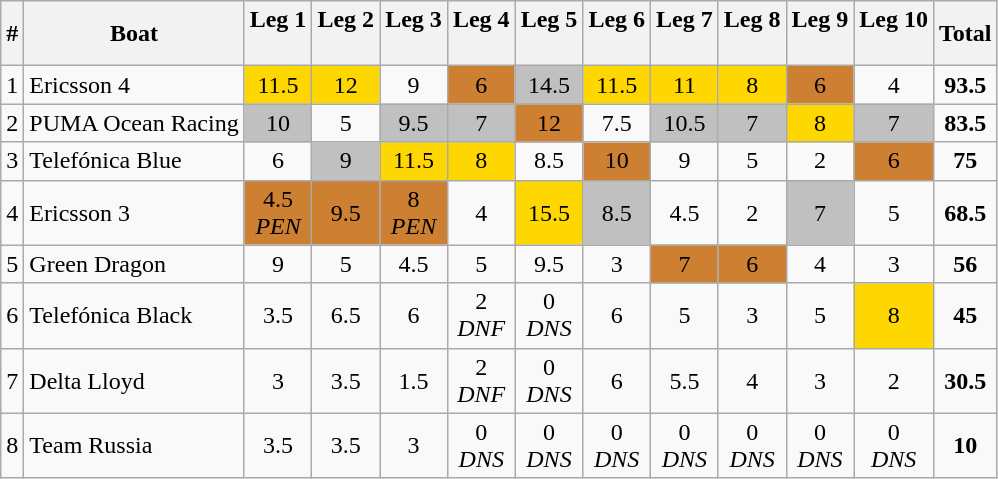<table class="wikitable" style="text-align: center;">
<tr>
<th>#</th>
<th>Boat</th>
<th>Leg 1<br><br></th>
<th>Leg 2<br><br></th>
<th>Leg 3<br><br></th>
<th>Leg 4<br><br></th>
<th>Leg 5<br><br></th>
<th>Leg 6<br><br></th>
<th>Leg 7<br><br></th>
<th>Leg 8<br><br></th>
<th>Leg 9<br><br></th>
<th>Leg 10<br><br></th>
<th>Total</th>
</tr>
<tr>
<td>1</td>
<td align=left>Ericsson 4</td>
<td style="background-color: gold;">11.5</td>
<td style="background-color: gold;">12</td>
<td>9</td>
<td style="background-color: #cd7f32;">6</td>
<td style="background-color: silver;">14.5</td>
<td style="background-color: gold;">11.5</td>
<td style="background-color: gold;">11</td>
<td style="background-color: gold;">8</td>
<td style="background-color: #cd7f32;">6</td>
<td>4</td>
<td><strong>93.5</strong></td>
</tr>
<tr>
<td>2</td>
<td align=left>PUMA Ocean Racing</td>
<td style="background-color: silver;">10</td>
<td>5</td>
<td style="background-color: silver;">9.5</td>
<td style="background-color: silver;">7</td>
<td style="background-color: #cd7f32;">12</td>
<td>7.5</td>
<td style="background-color: silver;">10.5</td>
<td style="background-color: silver;">7</td>
<td style="background-color: gold;">8</td>
<td style="background-color: silver;">7</td>
<td><strong>83.5</strong></td>
</tr>
<tr>
<td>3</td>
<td align=left>Telefónica Blue</td>
<td>6</td>
<td style="background-color: silver;">9</td>
<td style="background-color: gold;">11.5</td>
<td style="background-color: gold;">8</td>
<td>8.5</td>
<td style="background-color: #cd7f32;">10</td>
<td>9</td>
<td>5</td>
<td>2</td>
<td style="background-color: #cd7f32;">6</td>
<td><strong>75</strong></td>
</tr>
<tr>
<td>4</td>
<td align=left>Ericsson 3</td>
<td style="background-color: #cd7f32;">4.5<br><em>PEN</em></td>
<td style="background-color: #cd7f32;">9.5</td>
<td style="background-color: #cd7f32;">8<br><em>PEN</em></td>
<td>4</td>
<td style="background-color: gold;">15.5</td>
<td style="background-color: silver;">8.5</td>
<td>4.5</td>
<td>2</td>
<td style="background-color: silver;">7</td>
<td>5</td>
<td><strong>68.5</strong></td>
</tr>
<tr>
<td>5</td>
<td align=left>Green Dragon</td>
<td>9</td>
<td>5</td>
<td>4.5</td>
<td>5</td>
<td>9.5</td>
<td>3</td>
<td style="background-color: #cd7f32;">7</td>
<td style="background-color: #cd7f32;">6</td>
<td>4</td>
<td>3</td>
<td><strong>56</strong></td>
</tr>
<tr>
<td>6</td>
<td align=left>Telefónica Black</td>
<td>3.5</td>
<td>6.5</td>
<td>6</td>
<td>2<br><em>DNF</em></td>
<td>0 <br><em>DNS</em></td>
<td>6</td>
<td>5</td>
<td>3</td>
<td>5</td>
<td style="background-color: gold;">8</td>
<td><strong>45</strong></td>
</tr>
<tr>
<td>7</td>
<td align=left>Delta Lloyd</td>
<td>3</td>
<td>3.5</td>
<td>1.5</td>
<td>2<br><em>DNF</em></td>
<td>0 <br><em>DNS</em></td>
<td>6</td>
<td>5.5</td>
<td>4</td>
<td>3</td>
<td>2</td>
<td><strong>30.5</strong></td>
</tr>
<tr>
<td>8</td>
<td align=left>Team Russia</td>
<td>3.5</td>
<td>3.5</td>
<td>3</td>
<td>0 <br><em>DNS</em></td>
<td>0 <br><em>DNS</em></td>
<td>0 <br><em>DNS</em></td>
<td>0 <br><em>DNS</em></td>
<td>0 <br><em>DNS</em></td>
<td>0 <br><em>DNS</em></td>
<td>0 <br><em>DNS</em></td>
<td><strong>10</strong></td>
</tr>
</table>
